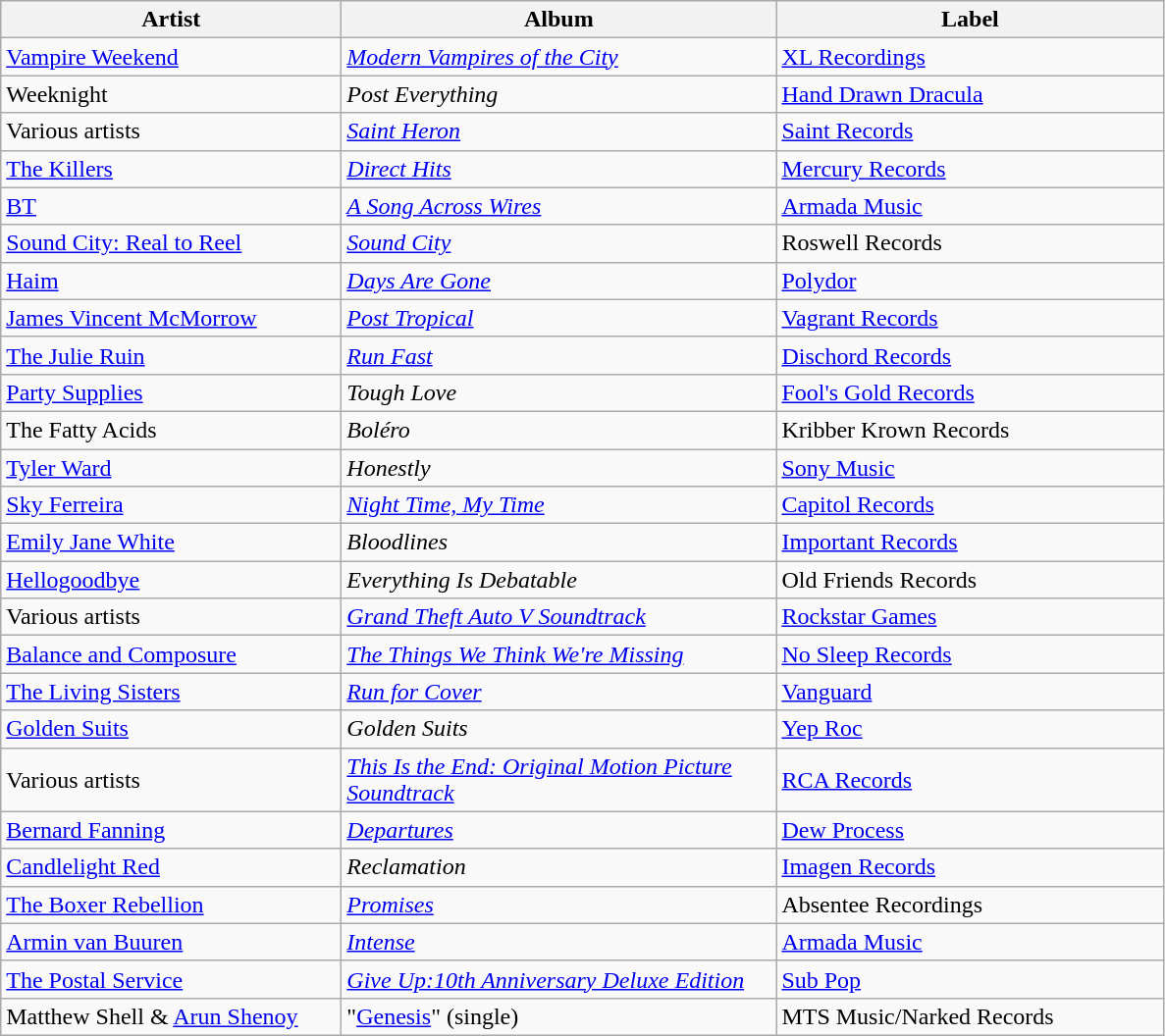<table class="wikitable">
<tr>
<th scope="col" style="width:14em;">Artist</th>
<th scope="col" style="width:18em;">Album</th>
<th scope="col" style="width:16em;">Label</th>
</tr>
<tr>
<td><a href='#'>Vampire Weekend</a></td>
<td><em><a href='#'>Modern Vampires of the City</a></em></td>
<td><a href='#'>XL Recordings</a></td>
</tr>
<tr>
<td>Weeknight</td>
<td><em>Post Everything</em></td>
<td><a href='#'>Hand Drawn Dracula</a></td>
</tr>
<tr>
<td>Various artists</td>
<td><em><a href='#'>Saint Heron</a></em></td>
<td><a href='#'>Saint Records</a></td>
</tr>
<tr>
<td><a href='#'>The Killers</a></td>
<td><em><a href='#'>Direct Hits</a></em></td>
<td><a href='#'>Mercury Records</a></td>
</tr>
<tr>
<td><a href='#'>BT</a></td>
<td><em><a href='#'>A Song Across Wires</a></em></td>
<td><a href='#'>Armada Music</a></td>
</tr>
<tr>
<td><a href='#'>Sound City: Real to Reel</a></td>
<td><em><a href='#'>Sound City</a></em></td>
<td>Roswell Records</td>
</tr>
<tr>
<td><a href='#'>Haim</a></td>
<td><em><a href='#'>Days Are Gone</a></em></td>
<td><a href='#'>Polydor</a></td>
</tr>
<tr>
<td><a href='#'>James Vincent McMorrow</a></td>
<td><em><a href='#'>Post Tropical</a></em></td>
<td><a href='#'>Vagrant Records</a></td>
</tr>
<tr>
<td><a href='#'>The Julie Ruin</a></td>
<td><em><a href='#'>Run Fast</a></em></td>
<td><a href='#'>Dischord Records</a></td>
</tr>
<tr>
<td><a href='#'>Party Supplies</a></td>
<td><em>Tough Love</em></td>
<td><a href='#'>Fool's Gold Records</a></td>
</tr>
<tr>
<td>The Fatty Acids</td>
<td><em>Boléro</em></td>
<td>Kribber Krown Records</td>
</tr>
<tr>
<td><a href='#'>Tyler Ward</a></td>
<td><em>Honestly</em></td>
<td><a href='#'>Sony Music</a></td>
</tr>
<tr>
<td><a href='#'>Sky Ferreira</a></td>
<td><em><a href='#'>Night Time, My Time</a></em></td>
<td><a href='#'>Capitol Records</a></td>
</tr>
<tr>
<td><a href='#'>Emily Jane White</a></td>
<td><em>Bloodlines</em></td>
<td><a href='#'>Important Records</a></td>
</tr>
<tr>
<td><a href='#'>Hellogoodbye</a></td>
<td><em>Everything Is Debatable</em></td>
<td>Old Friends Records</td>
</tr>
<tr>
<td>Various artists</td>
<td><em><a href='#'>Grand Theft Auto V Soundtrack</a></em></td>
<td><a href='#'>Rockstar Games</a></td>
</tr>
<tr>
<td><a href='#'>Balance and Composure</a></td>
<td><em><a href='#'>The Things We Think We're Missing</a></em></td>
<td><a href='#'>No Sleep Records</a></td>
</tr>
<tr>
<td><a href='#'>The Living Sisters</a></td>
<td><em><a href='#'>Run for Cover</a></em></td>
<td><a href='#'>Vanguard</a></td>
</tr>
<tr>
<td><a href='#'>Golden Suits</a></td>
<td><em>Golden Suits</em></td>
<td><a href='#'>Yep Roc</a></td>
</tr>
<tr>
<td>Various artists</td>
<td><em><a href='#'>This Is the End: Original Motion Picture Soundtrack</a></em></td>
<td><a href='#'>RCA Records</a></td>
</tr>
<tr>
<td><a href='#'>Bernard Fanning</a></td>
<td><em><a href='#'>Departures</a></em></td>
<td><a href='#'>Dew Process</a></td>
</tr>
<tr>
<td><a href='#'>Candlelight Red</a></td>
<td><em>Reclamation</em></td>
<td><a href='#'>Imagen Records</a></td>
</tr>
<tr>
<td><a href='#'>The Boxer Rebellion</a></td>
<td><em><a href='#'>Promises</a></em></td>
<td>Absentee Recordings</td>
</tr>
<tr>
<td><a href='#'>Armin van Buuren</a></td>
<td><em><a href='#'>Intense</a></em></td>
<td><a href='#'>Armada Music</a></td>
</tr>
<tr>
<td><a href='#'>The Postal Service</a></td>
<td><em><a href='#'>Give Up:10th Anniversary Deluxe Edition</a></em></td>
<td><a href='#'>Sub Pop</a></td>
</tr>
<tr>
<td>Matthew Shell & <a href='#'>Arun Shenoy</a></td>
<td>"<a href='#'>Genesis</a>" (single)</td>
<td>MTS Music/Narked Records</td>
</tr>
</table>
